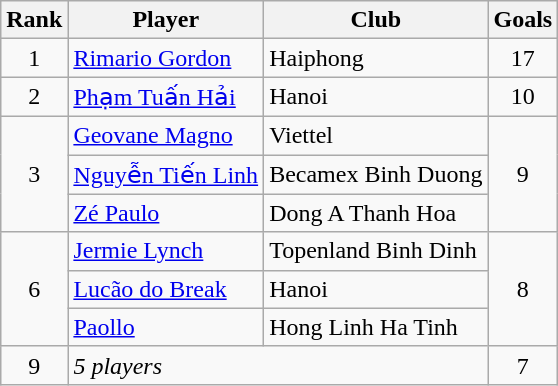<table class="wikitable" style="text-align:center">
<tr>
<th>Rank</th>
<th>Player</th>
<th>Club</th>
<th>Goals</th>
</tr>
<tr>
<td>1</td>
<td align="left"> <a href='#'>Rimario Gordon</a></td>
<td align="left">Haiphong</td>
<td>17</td>
</tr>
<tr>
<td>2</td>
<td align="left"> <a href='#'>Phạm Tuấn Hải</a></td>
<td align="left">Hanoi</td>
<td>10</td>
</tr>
<tr>
<td rowspan=3>3</td>
<td align="left"> <a href='#'>Geovane Magno</a></td>
<td align="left">Viettel</td>
<td rowspan=3>9</td>
</tr>
<tr>
<td align="left"> <a href='#'>Nguyễn Tiến Linh</a></td>
<td align="left">Becamex Binh Duong</td>
</tr>
<tr>
<td align="left"> <a href='#'>Zé Paulo</a></td>
<td align="left">Dong A Thanh Hoa</td>
</tr>
<tr>
<td rowspan=3>6</td>
<td align="left"> <a href='#'>Jermie Lynch</a></td>
<td align="left">Topenland Binh Dinh</td>
<td rowspan=3>8</td>
</tr>
<tr>
<td align="left"> <a href='#'>Lucão do Break</a></td>
<td align="left">Hanoi</td>
</tr>
<tr>
<td align="left"> <a href='#'>Paollo</a></td>
<td align="left">Hong Linh Ha Tinh</td>
</tr>
<tr>
<td>9</td>
<td align="left" colspan="2"><em>5 players</em></td>
<td>7</td>
</tr>
</table>
